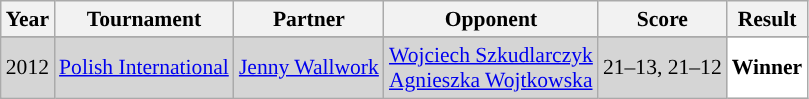<table class="sortable wikitable" style="font-size: 90%;">
<tr>
<th>Year</th>
<th>Tournament</th>
<th>Partner</th>
<th>Opponent</th>
<th>Score</th>
<th>Result</th>
</tr>
<tr>
</tr>
<tr style="background:#D5D5D5">
<td align="center">2012</td>
<td align="left"><a href='#'>Polish International</a></td>
<td align="left"> <a href='#'>Jenny Wallwork</a></td>
<td align="left"> <a href='#'>Wojciech Szkudlarczyk</a><br> <a href='#'>Agnieszka Wojtkowska</a></td>
<td align="left">21–13, 21–12</td>
<td style="text-align:left; background:white"> <strong>Winner</strong></td>
</tr>
</table>
